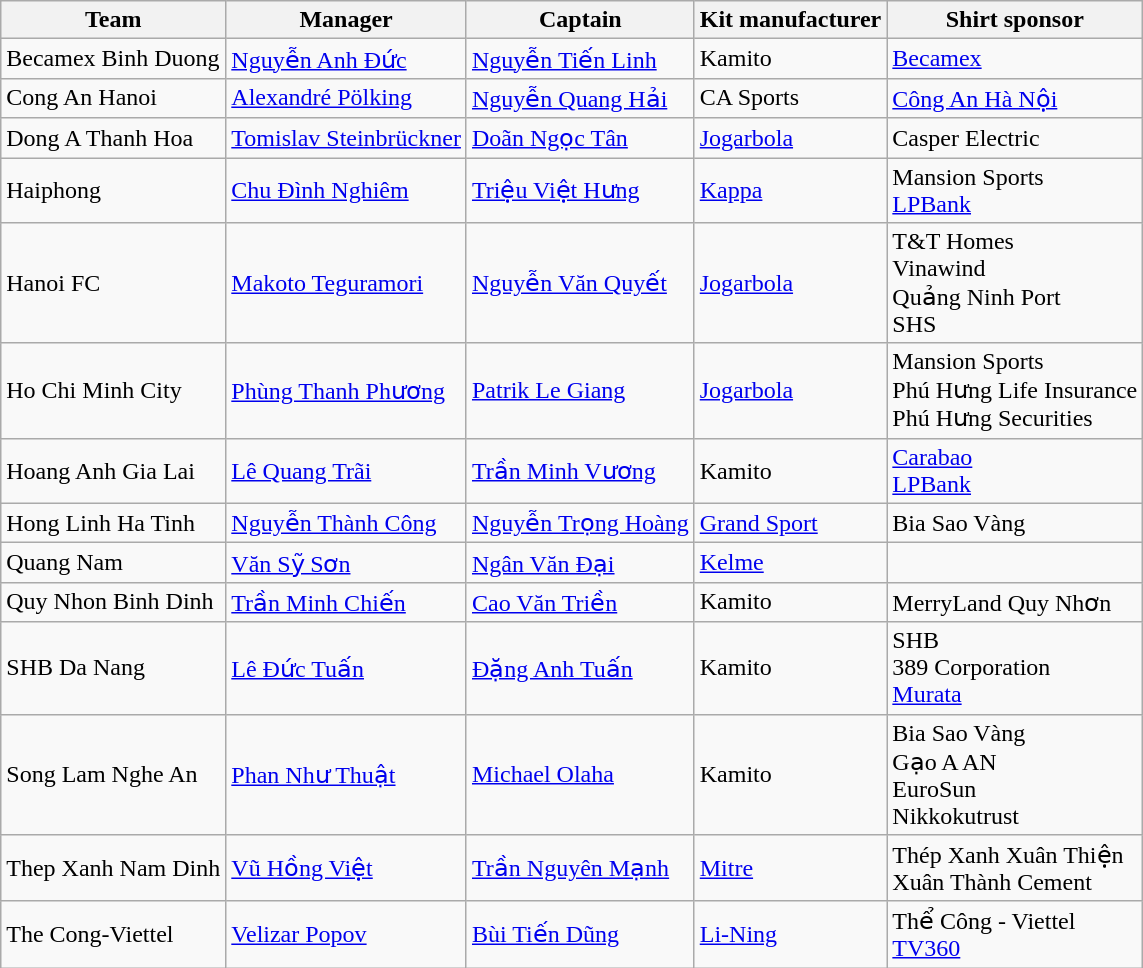<table class="wikitable sortable" style="text-align:left;">
<tr>
<th>Team</th>
<th>Manager</th>
<th>Captain</th>
<th>Kit manufacturer</th>
<th>Shirt sponsor</th>
</tr>
<tr>
<td>Becamex Binh Duong</td>
<td> <a href='#'>Nguyễn Anh Đức</a></td>
<td> <a href='#'>Nguyễn Tiến Linh</a></td>
<td> Kamito</td>
<td> <a href='#'>Becamex</a></td>
</tr>
<tr>
<td>Cong An Hanoi</td>
<td> <a href='#'>Alexandré Pölking</a></td>
<td> <a href='#'>Nguyễn Quang Hải</a></td>
<td> CA Sports</td>
<td> <a href='#'>Công An Hà Nội</a></td>
</tr>
<tr>
<td>Dong A Thanh Hoa</td>
<td> <a href='#'>Tomislav Steinbrückner</a></td>
<td> <a href='#'>Doãn Ngọc Tân</a></td>
<td> <a href='#'>Jogarbola</a></td>
<td> Casper Electric</td>
</tr>
<tr>
<td>Haiphong</td>
<td> <a href='#'>Chu Đình Nghiêm</a></td>
<td> <a href='#'>Triệu Việt Hưng</a></td>
<td> <a href='#'>Kappa</a></td>
<td> Mansion Sports<br> <a href='#'>LPBank</a></td>
</tr>
<tr>
<td>Hanoi FC</td>
<td> <a href='#'>Makoto Teguramori</a></td>
<td> <a href='#'>Nguyễn Văn Quyết</a></td>
<td> <a href='#'>Jogarbola</a></td>
<td> T&T Homes<br> Vinawind<br> Quảng Ninh Port<br> SHS</td>
</tr>
<tr>
<td>Ho Chi Minh City</td>
<td> <a href='#'>Phùng Thanh Phương</a></td>
<td> <a href='#'>Patrik Le Giang</a></td>
<td> <a href='#'>Jogarbola</a></td>
<td> Mansion Sports<br> Phú Hưng Life Insurance<br> Phú Hưng Securities</td>
</tr>
<tr>
<td>Hoang Anh Gia Lai</td>
<td> <a href='#'>Lê Quang Trãi</a></td>
<td> <a href='#'>Trần Minh Vương</a></td>
<td> Kamito</td>
<td> <a href='#'>Carabao</a><br> <a href='#'>LPBank</a> </td>
</tr>
<tr>
<td>Hong Linh Ha Tinh</td>
<td> <a href='#'>Nguyễn Thành Công</a></td>
<td> <a href='#'>Nguyễn Trọng Hoàng</a></td>
<td> <a href='#'>Grand Sport</a></td>
<td> Bia Sao Vàng</td>
</tr>
<tr>
<td>Quang Nam</td>
<td> <a href='#'>Văn Sỹ Sơn</a></td>
<td> <a href='#'>Ngân Văn Đại</a></td>
<td> <a href='#'>Kelme</a></td>
<td></td>
</tr>
<tr>
<td>Quy Nhon Binh Dinh</td>
<td> <a href='#'>Trần Minh Chiến</a></td>
<td> <a href='#'>Cao Văn Triền</a></td>
<td> Kamito</td>
<td> MerryLand Quy Nhơn</td>
</tr>
<tr>
<td>SHB Da Nang</td>
<td> <a href='#'>Lê Đức Tuấn</a></td>
<td> <a href='#'>Đặng Anh Tuấn</a></td>
<td> Kamito</td>
<td> SHB<br> 389 Corporation<br> <a href='#'>Murata</a></td>
</tr>
<tr>
<td>Song Lam Nghe An</td>
<td> <a href='#'>Phan Như Thuật</a></td>
<td> <a href='#'>Michael Olaha</a></td>
<td> Kamito</td>
<td> Bia Sao Vàng<br> Gạo A AN<br> EuroSun<br> Nikkokutrust</td>
</tr>
<tr>
<td>Thep Xanh Nam Dinh</td>
<td> <a href='#'>Vũ Hồng Việt</a></td>
<td> <a href='#'>Trần Nguyên Mạnh</a></td>
<td> <a href='#'>Mitre</a></td>
<td> Thép Xanh Xuân Thiện<br> Xuân Thành Cement</td>
</tr>
<tr>
<td>The Cong-Viettel</td>
<td> <a href='#'>Velizar Popov</a></td>
<td> <a href='#'>Bùi Tiến Dũng</a></td>
<td> <a href='#'>Li-Ning</a></td>
<td> Thể Công - Viettel<br> <a href='#'>TV360</a></td>
</tr>
</table>
